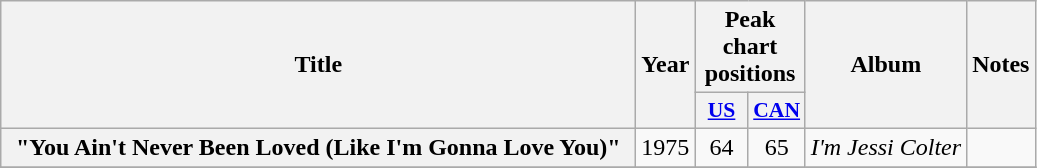<table class="wikitable plainrowheaders" style="text-align:center;" border="1">
<tr>
<th scope="col" rowspan="2" style="width:26em;">Title</th>
<th scope="col" rowspan="2">Year</th>
<th scope="col" colspan="2">Peak<br>chart<br>positions</th>
<th scope="col" rowspan="2">Album</th>
<th scope="col" rowspan="2">Notes</th>
</tr>
<tr>
<th scope="col" style="width:2em;font-size:90%;"><a href='#'>US</a><br></th>
<th scope="col" style="width:2em;font-size:90%;"><a href='#'>CAN</a><br></th>
</tr>
<tr>
<th scope="row">"You Ain't Never Been Loved (Like I'm Gonna Love You)"</th>
<td>1975</td>
<td>64</td>
<td>65</td>
<td><em>I'm Jessi Colter</em></td>
<td></td>
</tr>
<tr>
</tr>
</table>
